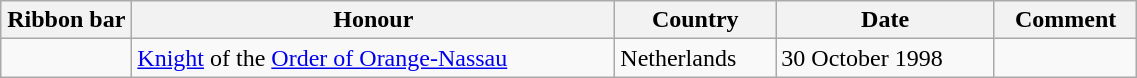<table class="wikitable" style="width:60%;">
<tr>
<th style="width:80px;">Ribbon bar</th>
<th>Honour</th>
<th>Country</th>
<th>Date</th>
<th>Comment</th>
</tr>
<tr>
<td></td>
<td><a href='#'>Knight</a> of the <a href='#'>Order of Orange-Nassau</a></td>
<td>Netherlands</td>
<td>30 October 1998</td>
<td></td>
</tr>
</table>
